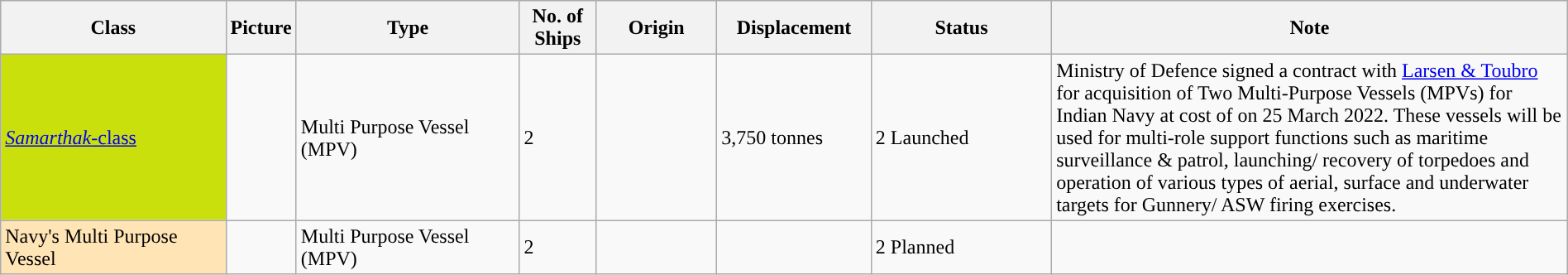<table class="wikitable" style="margin:auto; width:100%;">
<tr>
<th style="text-align:centre; width:15%;">Class</th>
<th style="text-align:centre; width:0%;">Picture</th>
<th style="text-align:centre; width:15%;">Type</th>
<th style="text-align:centre; width:5%;">No. of Ships</th>
<th style="text-align:centre; width:8%;">Origin</th>
<th style="text-align:centre; width:10%;">Displacement</th>
<th style="text-align:centre; width:12%;">Status</th>
<th style="text-align:centre; width:42%;">Note</th>
</tr>
<tr>
<td style="background: #CAE00D"><a href='#'><em>Samarthak</em>-class</a></td>
<td></td>
<td>Multi Purpose Vessel (MPV)</td>
<td>2</td>
<td></td>
<td>3,750 tonnes</td>
<td>2 Launched</td>
<td>Ministry of Defence signed a contract with <a href='#'>Larsen & Toubro</a> for acquisition of Two Multi-Purpose Vessels (MPVs) for Indian Navy at cost of  on 25 March 2022. These vessels will be used for multi-role support functions such as maritime surveillance & patrol, launching/ recovery of torpedoes and operation of various types of aerial, surface and underwater targets for Gunnery/ ASW firing exercises.</td>
</tr>
<tr>
<td style="background: #FFE4B5">Navy's Multi Purpose Vessel</td>
<td></td>
<td>Multi Purpose Vessel (MPV)</td>
<td>2</td>
<td></td>
<td></td>
<td>2 Planned</td>
<td></td>
</tr>
</table>
